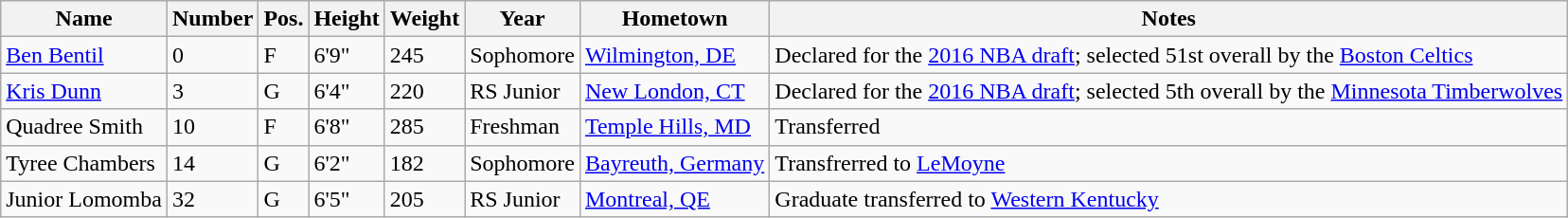<table class="wikitable sortable" border="1">
<tr>
<th>Name</th>
<th>Number</th>
<th>Pos.</th>
<th>Height</th>
<th>Weight</th>
<th>Year</th>
<th>Hometown</th>
<th class="unsortable">Notes</th>
</tr>
<tr>
<td><a href='#'>Ben Bentil</a></td>
<td>0</td>
<td>F</td>
<td>6'9"</td>
<td>245</td>
<td>Sophomore</td>
<td><a href='#'>Wilmington, DE</a></td>
<td>Declared for the <a href='#'>2016 NBA draft</a>; selected 51st overall by the <a href='#'>Boston Celtics</a></td>
</tr>
<tr>
<td><a href='#'>Kris Dunn</a></td>
<td>3</td>
<td>G</td>
<td>6'4"</td>
<td>220</td>
<td>RS Junior</td>
<td><a href='#'>New London, CT</a></td>
<td>Declared for the <a href='#'>2016 NBA draft</a>; selected 5th overall by the <a href='#'>Minnesota Timberwolves</a></td>
</tr>
<tr>
<td>Quadree Smith</td>
<td>10</td>
<td>F</td>
<td>6'8"</td>
<td>285</td>
<td>Freshman</td>
<td><a href='#'>Temple Hills, MD</a></td>
<td>Transferred</td>
</tr>
<tr>
<td>Tyree Chambers</td>
<td>14</td>
<td>G</td>
<td>6'2"</td>
<td>182</td>
<td>Sophomore</td>
<td><a href='#'>Bayreuth, Germany</a></td>
<td>Transfrerred to <a href='#'>LeMoyne</a></td>
</tr>
<tr>
<td>Junior Lomomba</td>
<td>32</td>
<td>G</td>
<td>6'5"</td>
<td>205</td>
<td>RS Junior</td>
<td><a href='#'>Montreal, QE</a></td>
<td>Graduate transferred to <a href='#'>Western Kentucky</a></td>
</tr>
</table>
